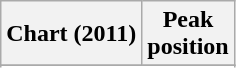<table class="wikitable sortable plainrowheaders">
<tr>
<th>Chart (2011)</th>
<th>Peak<br>position</th>
</tr>
<tr>
</tr>
<tr>
</tr>
<tr>
</tr>
<tr>
</tr>
</table>
